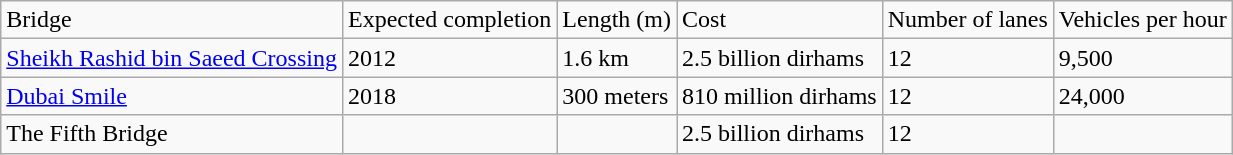<table class="wikitable">
<tr valign=top>
<td>Bridge</td>
<td>Expected completion</td>
<td>Length (m)</td>
<td>Cost</td>
<td>Number of lanes</td>
<td>Vehicles per hour</td>
</tr>
<tr valign=top>
<td><a href='#'>Sheikh Rashid bin Saeed Crossing</a></td>
<td>2012</td>
<td>1.6 km</td>
<td>2.5 billion dirhams</td>
<td>12</td>
<td>9,500</td>
</tr>
<tr valign=top>
<td><a href='#'>Dubai Smile</a></td>
<td>2018</td>
<td>300 meters</td>
<td>810 million dirhams</td>
<td>12</td>
<td>24,000</td>
</tr>
<tr valign=top>
<td>The Fifth Bridge</td>
<td></td>
<td></td>
<td>2.5 billion dirhams</td>
<td>12</td>
<td></td>
</tr>
</table>
